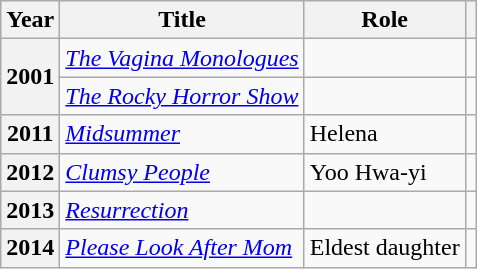<table class="wikitable sortable plainrowheaders">
<tr>
<th>Year</th>
<th>Title</th>
<th>Role</th>
<th scope="col" class="unsortable"></th>
</tr>
<tr>
<th scope="row" rowspan=2>2001</th>
<td><em><a href='#'>The Vagina Monologues</a></em></td>
<td></td>
<td></td>
</tr>
<tr>
<td><em><a href='#'>The Rocky Horror Show</a></em></td>
<td></td>
<td></td>
</tr>
<tr>
<th scope="row">2011</th>
<td><em><a href='#'>Midsummer</a></em></td>
<td>Helena</td>
<td></td>
</tr>
<tr>
<th scope="row">2012</th>
<td><em><a href='#'>Clumsy People</a></em></td>
<td>Yoo Hwa-yi</td>
<td></td>
</tr>
<tr>
<th scope="row">2013</th>
<td><em><a href='#'>Resurrection</a></em></td>
<td></td>
<td></td>
</tr>
<tr>
<th scope="row">2014</th>
<td><em><a href='#'>Please Look After Mom</a></em></td>
<td>Eldest daughter</td>
<td></td>
</tr>
</table>
